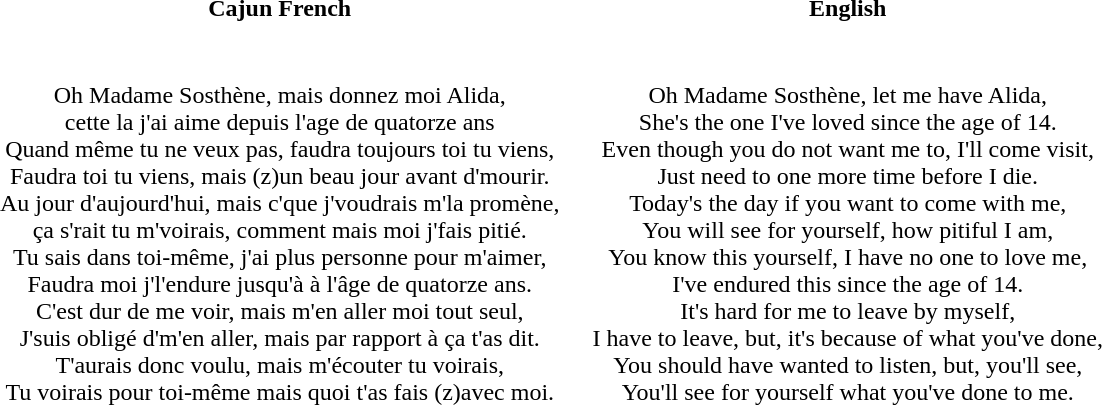<table cellpadding="10">
<tr>
<th>Cajun French</th>
<th>English</th>
</tr>
<tr valign="top" align="center">
<td><br>Oh Madame Sosthène, mais donnez moi Alida,<br>
cette la j'ai aime depuis l'age de quatorze ans<br>
Quand même tu ne veux pas, faudra toujours toi tu viens,<br>
Faudra toi tu viens, mais (z)un beau jour avant d'mourir.<br>Au jour d'aujourd'hui, mais c'que j'voudrais m'la promène,<br>
ça s'rait tu m'voirais, comment mais moi j'fais pitié.<br>
Tu sais dans toi-même, j'ai plus personne pour m'aimer,<br>
Faudra moi j'l'endure jusqu'à à l'âge de quatorze ans.<br>C'est dur de me voir, mais m'en aller moi tout seul,<br>
J'suis obligé d'm'en aller, mais par rapport à ça t'as dit.<br>
T'aurais donc voulu, mais m'écouter tu voirais,<br>
Tu voirais pour toi-même mais quoi t'as fais (z)avec moi.</td>
<td><br>Oh Madame Sosthène, let me have Alida,<br>
She's the one I've loved since the age of 14.<br>
Even though you do not want me to, I'll come visit,<br>
Just need to one more time before I die.<br>Today's the day if you want to come with me,<br>
You will see for yourself, how pitiful I am,<br>
You know this yourself, I have no one to love me,<br>
I've endured this since the age of 14.<br>It's hard for me to leave by myself,<br>
I have to leave, but, it's because of what you've done, <br>
You should have wanted to listen, but, you'll see,<br>
You'll see for yourself what you've done to me.<br></td>
</tr>
</table>
